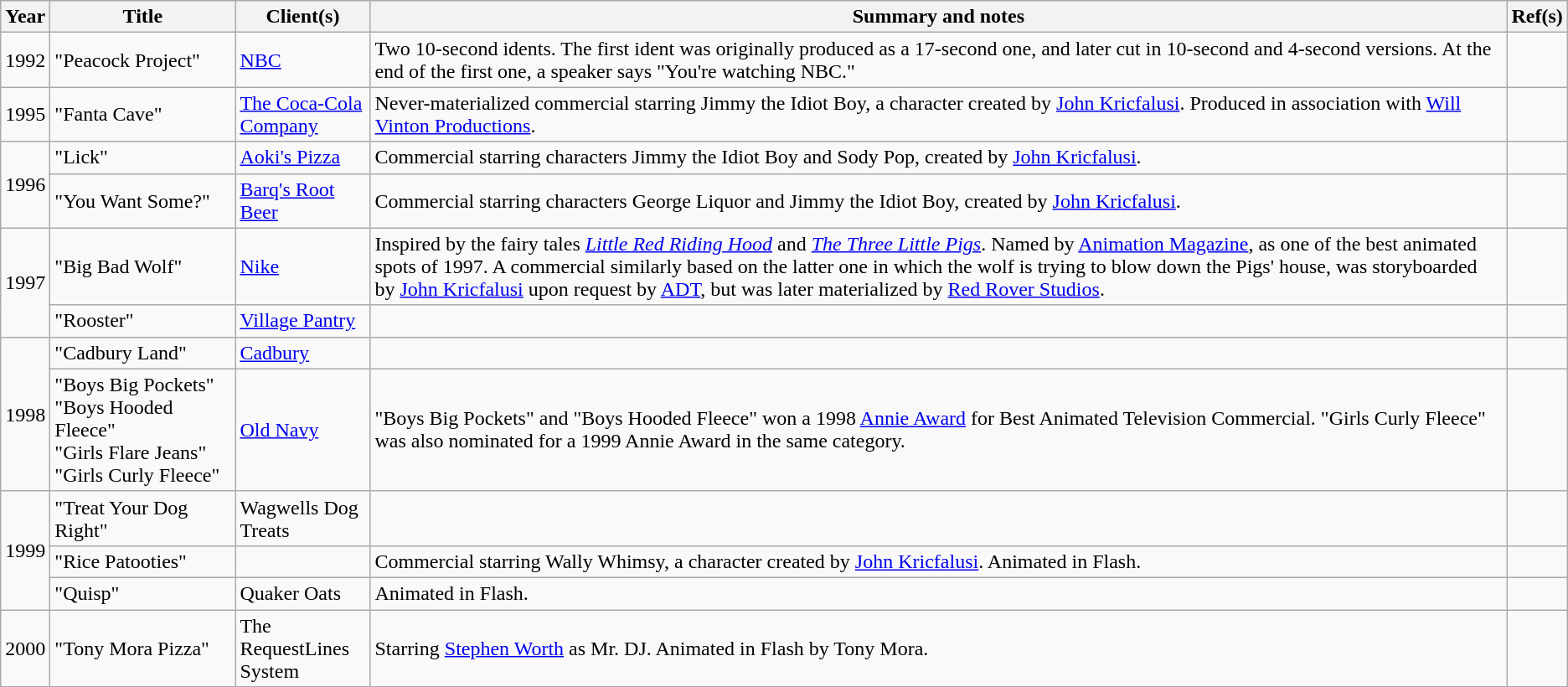<table class="wikitable" border="1">
<tr>
<th>Year</th>
<th width="140px">Title</th>
<th width="100px">Client(s)</th>
<th>Summary and notes</th>
<th>Ref(s)</th>
</tr>
<tr>
<td>1992</td>
<td>"Peacock Project"</td>
<td><a href='#'>NBC</a></td>
<td>Two 10-second idents. The first ident was originally produced as a 17-second one, and later cut in 10-second and 4-second versions. At the end of the first one, a speaker says "You're watching NBC."</td>
<td></td>
</tr>
<tr>
<td>1995</td>
<td>"Fanta Cave"</td>
<td><a href='#'>The Coca-Cola Company</a></td>
<td>Never-materialized commercial starring Jimmy the Idiot Boy, a character created by <a href='#'>John Kricfalusi</a>. Produced in association with <a href='#'>Will Vinton Productions</a>.</td>
<td></td>
</tr>
<tr>
<td rowspan="2">1996</td>
<td>"Lick"</td>
<td><a href='#'>Aoki's Pizza</a></td>
<td>Commercial starring characters Jimmy the Idiot Boy and Sody Pop, created by <a href='#'>John Kricfalusi</a>.</td>
<td></td>
</tr>
<tr>
<td>"You Want Some?"</td>
<td><a href='#'>Barq's Root Beer</a></td>
<td>Commercial starring characters George Liquor and Jimmy the Idiot Boy, created by <a href='#'>John Kricfalusi</a>.</td>
<td></td>
</tr>
<tr>
<td rowspan=2>1997</td>
<td>"Big Bad Wolf"</td>
<td><a href='#'>Nike</a></td>
<td>Inspired by the fairy tales <em><a href='#'>Little Red Riding Hood</a></em> and <em><a href='#'>The Three Little Pigs</a></em>. Named by <a href='#'>Animation Magazine</a>, as one of the best animated spots of 1997. A commercial similarly based on the latter one in which the wolf is trying to blow down the Pigs' house, was storyboarded by <a href='#'>John Kricfalusi</a> upon request by <a href='#'>ADT</a>, but was later materialized by <a href='#'>Red Rover Studios</a>.</td>
<td></td>
</tr>
<tr>
<td>"Rooster"</td>
<td><a href='#'>Village Pantry</a></td>
<td></td>
<td></td>
</tr>
<tr>
<td rowspan=2>1998</td>
<td>"Cadbury Land"</td>
<td><a href='#'>Cadbury</a></td>
<td></td>
<td></td>
</tr>
<tr>
<td>"Boys Big Pockets"<br>"Boys Hooded Fleece"<br>"Girls Flare Jeans"<br>"Girls Curly Fleece"</td>
<td><a href='#'>Old Navy</a></td>
<td>"Boys Big Pockets" and "Boys Hooded Fleece" won a 1998 <a href='#'>Annie Award</a> for Best Animated Television Commercial. "Girls Curly Fleece" was also nominated for a 1999 Annie Award in the same category.</td>
<td></td>
</tr>
<tr>
<td rowspan=3>1999</td>
<td>"Treat Your Dog Right"</td>
<td>Wagwells Dog Treats</td>
<td></td>
<td></td>
</tr>
<tr>
<td>"Rice Patooties"</td>
<td></td>
<td>Commercial starring Wally Whimsy, a character created by <a href='#'>John Kricfalusi</a>. Animated in Flash.</td>
<td></td>
</tr>
<tr>
<td>"Quisp"</td>
<td>Quaker Oats</td>
<td>Animated in Flash.</td>
<td></td>
</tr>
<tr>
<td>2000</td>
<td>"Tony Mora Pizza"</td>
<td>The RequestLines System</td>
<td>Starring <a href='#'>Stephen Worth</a> as Mr. DJ. Animated in Flash by Tony Mora.</td>
<td></td>
</tr>
</table>
